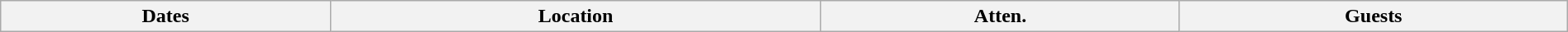<table class="wikitable" width="100%">
<tr>
<th>Dates</th>
<th>Location</th>
<th>Atten.</th>
<th>Guests<br>
























</th>
</tr>
</table>
